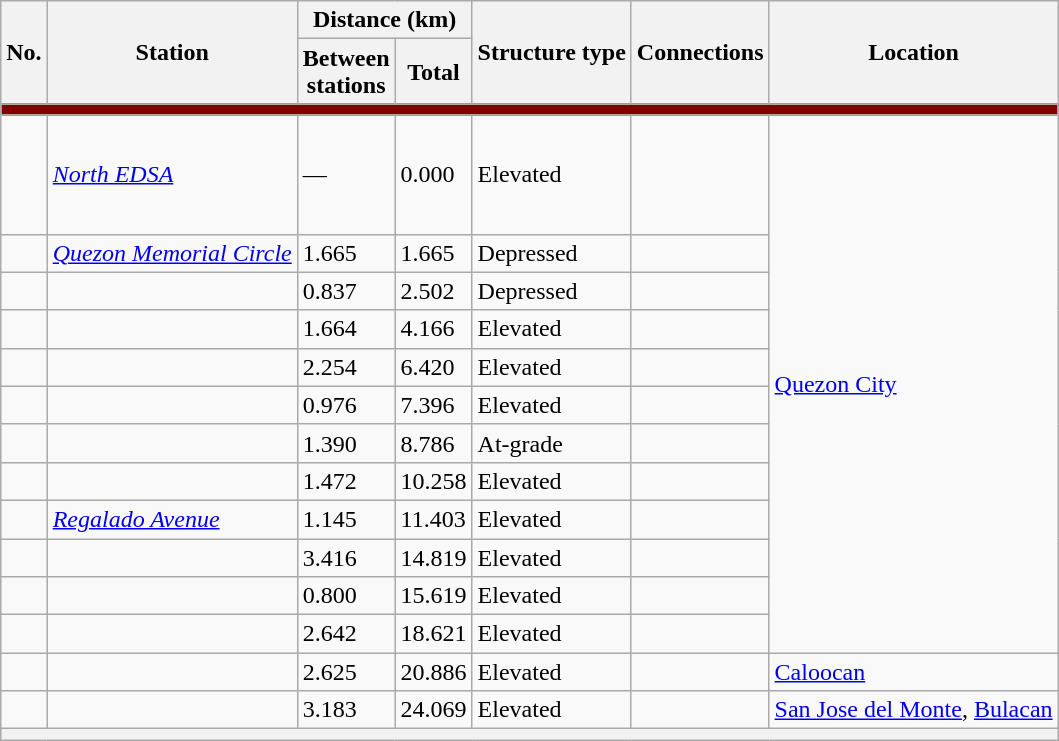<table class="wikitable collapsible" style="border: none; text-align:center font-size:100%;">
<tr>
<th rowspan="2">No.</th>
<th rowspan="2">Station</th>
<th colspan="2">Distance (km)</th>
<th rowspan="2">Structure type</th>
<th rowspan="2">Connections</th>
<th rowspan="2">Location</th>
</tr>
<tr>
<th>Between<br>stations</th>
<th>Total</th>
</tr>
<tr style="background:#800000; height:2pt;">
<td colspan="7"></td>
</tr>
<tr>
<td style="text-align:center;"></td>
<td><em><a href='#'>North EDSA</a></em></td>
<td>—</td>
<td>0.000</td>
<td>Elevated</td>
<td style="text-align: left"><br><br><br><br></td>
<td rowspan=12><a href='#'>Quezon City</a></td>
</tr>
<tr>
<td style="text-align:center;"></td>
<td><em><a href='#'>Quezon Memorial Circle</a></em></td>
<td>1.665</td>
<td>1.665</td>
<td>Depressed</td>
<td style="text-align: left"><br>
</td>
</tr>
<tr>
<td style="text-align:center;"></td>
<td><em></em></td>
<td>0.837</td>
<td>2.502</td>
<td>Depressed</td>
<td style="text-align: left"><br></td>
</tr>
<tr>
<td style="text-align:center;"></td>
<td><em></em></td>
<td>1.664</td>
<td>4.166</td>
<td>Elevated</td>
<td style="text-align: left"></td>
</tr>
<tr>
<td style="text-align:center;"></td>
<td><em></em></td>
<td>2.254</td>
<td>6.420</td>
<td>Elevated</td>
<td style="text-align: left"><br></td>
</tr>
<tr>
<td style="text-align:center;"></td>
<td><em></em></td>
<td>0.976</td>
<td>7.396</td>
<td>Elevated</td>
<td style="text-align: left"><br></td>
</tr>
<tr>
<td style="text-align:center;"></td>
<td><em></em></td>
<td>1.390</td>
<td>8.786</td>
<td>At-grade</td>
<td style="text-align: left"><br></td>
</tr>
<tr>
<td style="text-align:center;"></td>
<td><em></em></td>
<td>1.472</td>
<td>10.258</td>
<td>Elevated</td>
<td style="text-align: left"></td>
</tr>
<tr>
<td style="text-align:center;"></td>
<td><em><a href='#'>Regalado Avenue</a></em></td>
<td>1.145</td>
<td>11.403</td>
<td>Elevated</td>
<td style="text-align: left"></td>
</tr>
<tr>
<td style="text-align:center;"></td>
<td><em></em></td>
<td>3.416</td>
<td>14.819</td>
<td>Elevated</td>
<td style="text-align: left"></td>
</tr>
<tr>
<td style="text-align:center;"></td>
<td><em></em></td>
<td>0.800</td>
<td>15.619</td>
<td>Elevated</td>
<td style="text-align: left"></td>
</tr>
<tr>
<td style="text-align:center;"></td>
<td><em></em></td>
<td>2.642</td>
<td>18.621</td>
<td>Elevated</td>
<td style="text-align: left"></td>
</tr>
<tr>
<td style="text-align:center;"></td>
<td><em></em></td>
<td>2.625</td>
<td>20.886</td>
<td>Elevated</td>
<td style="text-align: left"></td>
<td><a href='#'>Caloocan</a></td>
</tr>
<tr>
<td style="text-align:center;"></td>
<td><em></em></td>
<td>3.183</td>
<td>24.069</td>
<td>Elevated</td>
<td style="text-align: left"></td>
<td><a href='#'>San Jose del Monte</a>, <a href='#'>Bulacan</a></td>
</tr>
<tr>
<th colspan="7"></th>
</tr>
</table>
